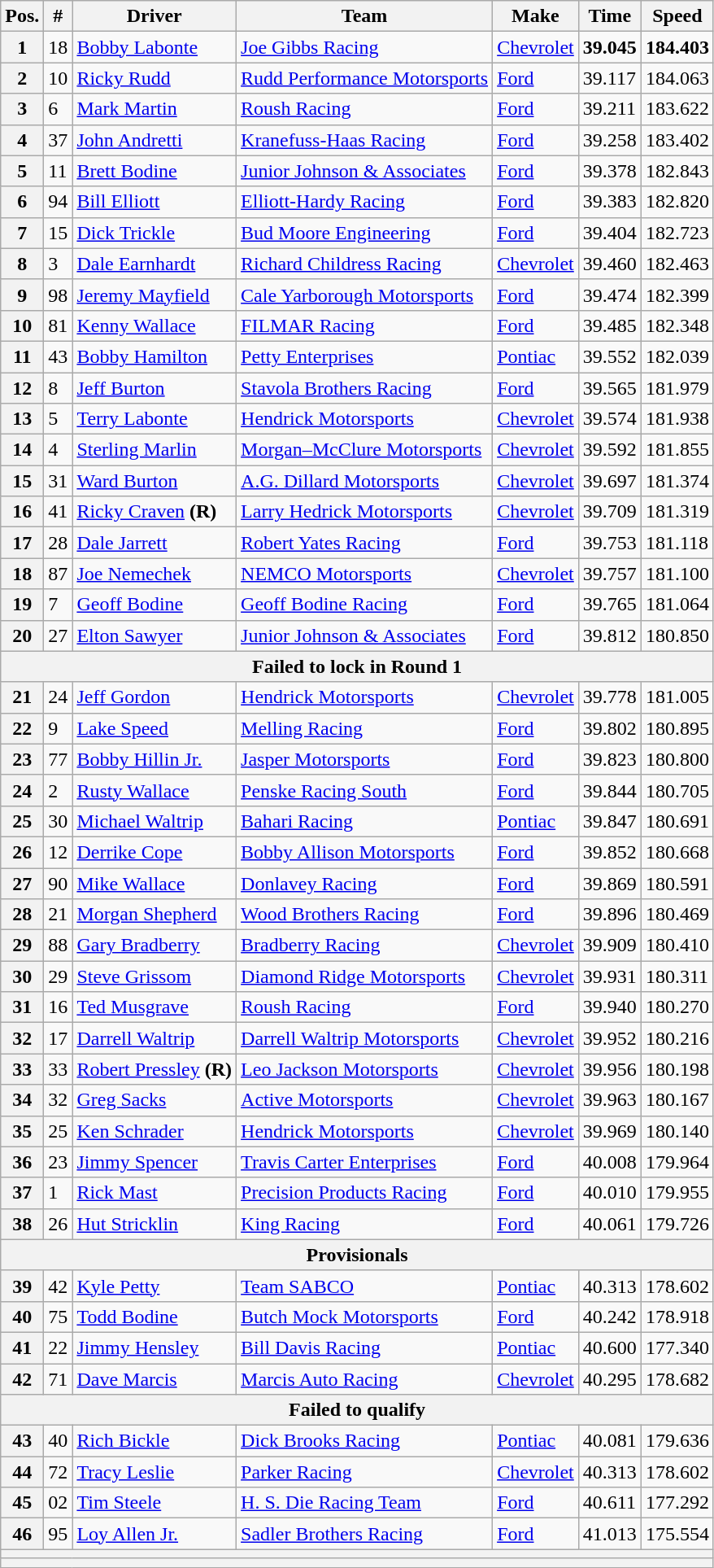<table class="wikitable">
<tr>
<th>Pos.</th>
<th>#</th>
<th>Driver</th>
<th>Team</th>
<th>Make</th>
<th>Time</th>
<th>Speed</th>
</tr>
<tr>
<th>1</th>
<td>18</td>
<td><a href='#'>Bobby Labonte</a></td>
<td><a href='#'>Joe Gibbs Racing</a></td>
<td><a href='#'>Chevrolet</a></td>
<td><strong>39.045</strong></td>
<td><strong>184.403</strong></td>
</tr>
<tr>
<th>2</th>
<td>10</td>
<td><a href='#'>Ricky Rudd</a></td>
<td><a href='#'>Rudd Performance Motorsports</a></td>
<td><a href='#'>Ford</a></td>
<td>39.117</td>
<td>184.063</td>
</tr>
<tr>
<th>3</th>
<td>6</td>
<td><a href='#'>Mark Martin</a></td>
<td><a href='#'>Roush Racing</a></td>
<td><a href='#'>Ford</a></td>
<td>39.211</td>
<td>183.622</td>
</tr>
<tr>
<th>4</th>
<td>37</td>
<td><a href='#'>John Andretti</a></td>
<td><a href='#'>Kranefuss-Haas Racing</a></td>
<td><a href='#'>Ford</a></td>
<td>39.258</td>
<td>183.402</td>
</tr>
<tr>
<th>5</th>
<td>11</td>
<td><a href='#'>Brett Bodine</a></td>
<td><a href='#'>Junior Johnson & Associates</a></td>
<td><a href='#'>Ford</a></td>
<td>39.378</td>
<td>182.843</td>
</tr>
<tr>
<th>6</th>
<td>94</td>
<td><a href='#'>Bill Elliott</a></td>
<td><a href='#'>Elliott-Hardy Racing</a></td>
<td><a href='#'>Ford</a></td>
<td>39.383</td>
<td>182.820</td>
</tr>
<tr>
<th>7</th>
<td>15</td>
<td><a href='#'>Dick Trickle</a></td>
<td><a href='#'>Bud Moore Engineering</a></td>
<td><a href='#'>Ford</a></td>
<td>39.404</td>
<td>182.723</td>
</tr>
<tr>
<th>8</th>
<td>3</td>
<td><a href='#'>Dale Earnhardt</a></td>
<td><a href='#'>Richard Childress Racing</a></td>
<td><a href='#'>Chevrolet</a></td>
<td>39.460</td>
<td>182.463</td>
</tr>
<tr>
<th>9</th>
<td>98</td>
<td><a href='#'>Jeremy Mayfield</a></td>
<td><a href='#'>Cale Yarborough Motorsports</a></td>
<td><a href='#'>Ford</a></td>
<td>39.474</td>
<td>182.399</td>
</tr>
<tr>
<th>10</th>
<td>81</td>
<td><a href='#'>Kenny Wallace</a></td>
<td><a href='#'>FILMAR Racing</a></td>
<td><a href='#'>Ford</a></td>
<td>39.485</td>
<td>182.348</td>
</tr>
<tr>
<th>11</th>
<td>43</td>
<td><a href='#'>Bobby Hamilton</a></td>
<td><a href='#'>Petty Enterprises</a></td>
<td><a href='#'>Pontiac</a></td>
<td>39.552</td>
<td>182.039</td>
</tr>
<tr>
<th>12</th>
<td>8</td>
<td><a href='#'>Jeff Burton</a></td>
<td><a href='#'>Stavola Brothers Racing</a></td>
<td><a href='#'>Ford</a></td>
<td>39.565</td>
<td>181.979</td>
</tr>
<tr>
<th>13</th>
<td>5</td>
<td><a href='#'>Terry Labonte</a></td>
<td><a href='#'>Hendrick Motorsports</a></td>
<td><a href='#'>Chevrolet</a></td>
<td>39.574</td>
<td>181.938</td>
</tr>
<tr>
<th>14</th>
<td>4</td>
<td><a href='#'>Sterling Marlin</a></td>
<td><a href='#'>Morgan–McClure Motorsports</a></td>
<td><a href='#'>Chevrolet</a></td>
<td>39.592</td>
<td>181.855</td>
</tr>
<tr>
<th>15</th>
<td>31</td>
<td><a href='#'>Ward Burton</a></td>
<td><a href='#'>A.G. Dillard Motorsports</a></td>
<td><a href='#'>Chevrolet</a></td>
<td>39.697</td>
<td>181.374</td>
</tr>
<tr>
<th>16</th>
<td>41</td>
<td><a href='#'>Ricky Craven</a> <strong>(R)</strong></td>
<td><a href='#'>Larry Hedrick Motorsports</a></td>
<td><a href='#'>Chevrolet</a></td>
<td>39.709</td>
<td>181.319</td>
</tr>
<tr>
<th>17</th>
<td>28</td>
<td><a href='#'>Dale Jarrett</a></td>
<td><a href='#'>Robert Yates Racing</a></td>
<td><a href='#'>Ford</a></td>
<td>39.753</td>
<td>181.118</td>
</tr>
<tr>
<th>18</th>
<td>87</td>
<td><a href='#'>Joe Nemechek</a></td>
<td><a href='#'>NEMCO Motorsports</a></td>
<td><a href='#'>Chevrolet</a></td>
<td>39.757</td>
<td>181.100</td>
</tr>
<tr>
<th>19</th>
<td>7</td>
<td><a href='#'>Geoff Bodine</a></td>
<td><a href='#'>Geoff Bodine Racing</a></td>
<td><a href='#'>Ford</a></td>
<td>39.765</td>
<td>181.064</td>
</tr>
<tr>
<th>20</th>
<td>27</td>
<td><a href='#'>Elton Sawyer</a></td>
<td><a href='#'>Junior Johnson & Associates</a></td>
<td><a href='#'>Ford</a></td>
<td>39.812</td>
<td>180.850</td>
</tr>
<tr>
<th colspan="7">Failed to lock in Round 1</th>
</tr>
<tr>
<th>21</th>
<td>24</td>
<td><a href='#'>Jeff Gordon</a></td>
<td><a href='#'>Hendrick Motorsports</a></td>
<td><a href='#'>Chevrolet</a></td>
<td>39.778</td>
<td>181.005</td>
</tr>
<tr>
<th>22</th>
<td>9</td>
<td><a href='#'>Lake Speed</a></td>
<td><a href='#'>Melling Racing</a></td>
<td><a href='#'>Ford</a></td>
<td>39.802</td>
<td>180.895</td>
</tr>
<tr>
<th>23</th>
<td>77</td>
<td><a href='#'>Bobby Hillin Jr.</a></td>
<td><a href='#'>Jasper Motorsports</a></td>
<td><a href='#'>Ford</a></td>
<td>39.823</td>
<td>180.800</td>
</tr>
<tr>
<th>24</th>
<td>2</td>
<td><a href='#'>Rusty Wallace</a></td>
<td><a href='#'>Penske Racing South</a></td>
<td><a href='#'>Ford</a></td>
<td>39.844</td>
<td>180.705</td>
</tr>
<tr>
<th>25</th>
<td>30</td>
<td><a href='#'>Michael Waltrip</a></td>
<td><a href='#'>Bahari Racing</a></td>
<td><a href='#'>Pontiac</a></td>
<td>39.847</td>
<td>180.691</td>
</tr>
<tr>
<th>26</th>
<td>12</td>
<td><a href='#'>Derrike Cope</a></td>
<td><a href='#'>Bobby Allison Motorsports</a></td>
<td><a href='#'>Ford</a></td>
<td>39.852</td>
<td>180.668</td>
</tr>
<tr>
<th>27</th>
<td>90</td>
<td><a href='#'>Mike Wallace</a></td>
<td><a href='#'>Donlavey Racing</a></td>
<td><a href='#'>Ford</a></td>
<td>39.869</td>
<td>180.591</td>
</tr>
<tr>
<th>28</th>
<td>21</td>
<td><a href='#'>Morgan Shepherd</a></td>
<td><a href='#'>Wood Brothers Racing</a></td>
<td><a href='#'>Ford</a></td>
<td>39.896</td>
<td>180.469</td>
</tr>
<tr>
<th>29</th>
<td>88</td>
<td><a href='#'>Gary Bradberry</a></td>
<td><a href='#'>Bradberry Racing</a></td>
<td><a href='#'>Chevrolet</a></td>
<td>39.909</td>
<td>180.410</td>
</tr>
<tr>
<th>30</th>
<td>29</td>
<td><a href='#'>Steve Grissom</a></td>
<td><a href='#'>Diamond Ridge Motorsports</a></td>
<td><a href='#'>Chevrolet</a></td>
<td>39.931</td>
<td>180.311</td>
</tr>
<tr>
<th>31</th>
<td>16</td>
<td><a href='#'>Ted Musgrave</a></td>
<td><a href='#'>Roush Racing</a></td>
<td><a href='#'>Ford</a></td>
<td>39.940</td>
<td>180.270</td>
</tr>
<tr>
<th>32</th>
<td>17</td>
<td><a href='#'>Darrell Waltrip</a></td>
<td><a href='#'>Darrell Waltrip Motorsports</a></td>
<td><a href='#'>Chevrolet</a></td>
<td>39.952</td>
<td>180.216</td>
</tr>
<tr>
<th>33</th>
<td>33</td>
<td><a href='#'>Robert Pressley</a> <strong>(R)</strong></td>
<td><a href='#'>Leo Jackson Motorsports</a></td>
<td><a href='#'>Chevrolet</a></td>
<td>39.956</td>
<td>180.198</td>
</tr>
<tr>
<th>34</th>
<td>32</td>
<td><a href='#'>Greg Sacks</a></td>
<td><a href='#'>Active Motorsports</a></td>
<td><a href='#'>Chevrolet</a></td>
<td>39.963</td>
<td>180.167</td>
</tr>
<tr>
<th>35</th>
<td>25</td>
<td><a href='#'>Ken Schrader</a></td>
<td><a href='#'>Hendrick Motorsports</a></td>
<td><a href='#'>Chevrolet</a></td>
<td>39.969</td>
<td>180.140</td>
</tr>
<tr>
<th>36</th>
<td>23</td>
<td><a href='#'>Jimmy Spencer</a></td>
<td><a href='#'>Travis Carter Enterprises</a></td>
<td><a href='#'>Ford</a></td>
<td>40.008</td>
<td>179.964</td>
</tr>
<tr>
<th>37</th>
<td>1</td>
<td><a href='#'>Rick Mast</a></td>
<td><a href='#'>Precision Products Racing</a></td>
<td><a href='#'>Ford</a></td>
<td>40.010</td>
<td>179.955</td>
</tr>
<tr>
<th>38</th>
<td>26</td>
<td><a href='#'>Hut Stricklin</a></td>
<td><a href='#'>King Racing</a></td>
<td><a href='#'>Ford</a></td>
<td>40.061</td>
<td>179.726</td>
</tr>
<tr>
<th colspan="7">Provisionals</th>
</tr>
<tr>
<th>39</th>
<td>42</td>
<td><a href='#'>Kyle Petty</a></td>
<td><a href='#'>Team SABCO</a></td>
<td><a href='#'>Pontiac</a></td>
<td>40.313</td>
<td>178.602</td>
</tr>
<tr>
<th>40</th>
<td>75</td>
<td><a href='#'>Todd Bodine</a></td>
<td><a href='#'>Butch Mock Motorsports</a></td>
<td><a href='#'>Ford</a></td>
<td>40.242</td>
<td>178.918</td>
</tr>
<tr>
<th>41</th>
<td>22</td>
<td><a href='#'>Jimmy Hensley</a></td>
<td><a href='#'>Bill Davis Racing</a></td>
<td><a href='#'>Pontiac</a></td>
<td>40.600</td>
<td>177.340</td>
</tr>
<tr>
<th>42</th>
<td>71</td>
<td><a href='#'>Dave Marcis</a></td>
<td><a href='#'>Marcis Auto Racing</a></td>
<td><a href='#'>Chevrolet</a></td>
<td>40.295</td>
<td>178.682</td>
</tr>
<tr>
<th colspan="7">Failed to qualify</th>
</tr>
<tr>
<th>43</th>
<td>40</td>
<td><a href='#'>Rich Bickle</a></td>
<td><a href='#'>Dick Brooks Racing</a></td>
<td><a href='#'>Pontiac</a></td>
<td>40.081</td>
<td>179.636</td>
</tr>
<tr>
<th>44</th>
<td>72</td>
<td><a href='#'>Tracy Leslie</a></td>
<td><a href='#'>Parker Racing</a></td>
<td><a href='#'>Chevrolet</a></td>
<td>40.313</td>
<td>178.602</td>
</tr>
<tr>
<th>45</th>
<td>02</td>
<td><a href='#'>Tim Steele</a></td>
<td><a href='#'>H. S. Die Racing Team</a></td>
<td><a href='#'>Ford</a></td>
<td>40.611</td>
<td>177.292</td>
</tr>
<tr>
<th>46</th>
<td>95</td>
<td><a href='#'>Loy Allen Jr.</a></td>
<td><a href='#'>Sadler Brothers Racing</a></td>
<td><a href='#'>Ford</a></td>
<td>41.013</td>
<td>175.554</td>
</tr>
<tr>
<th colspan="7"></th>
</tr>
<tr>
<th colspan="7"></th>
</tr>
</table>
